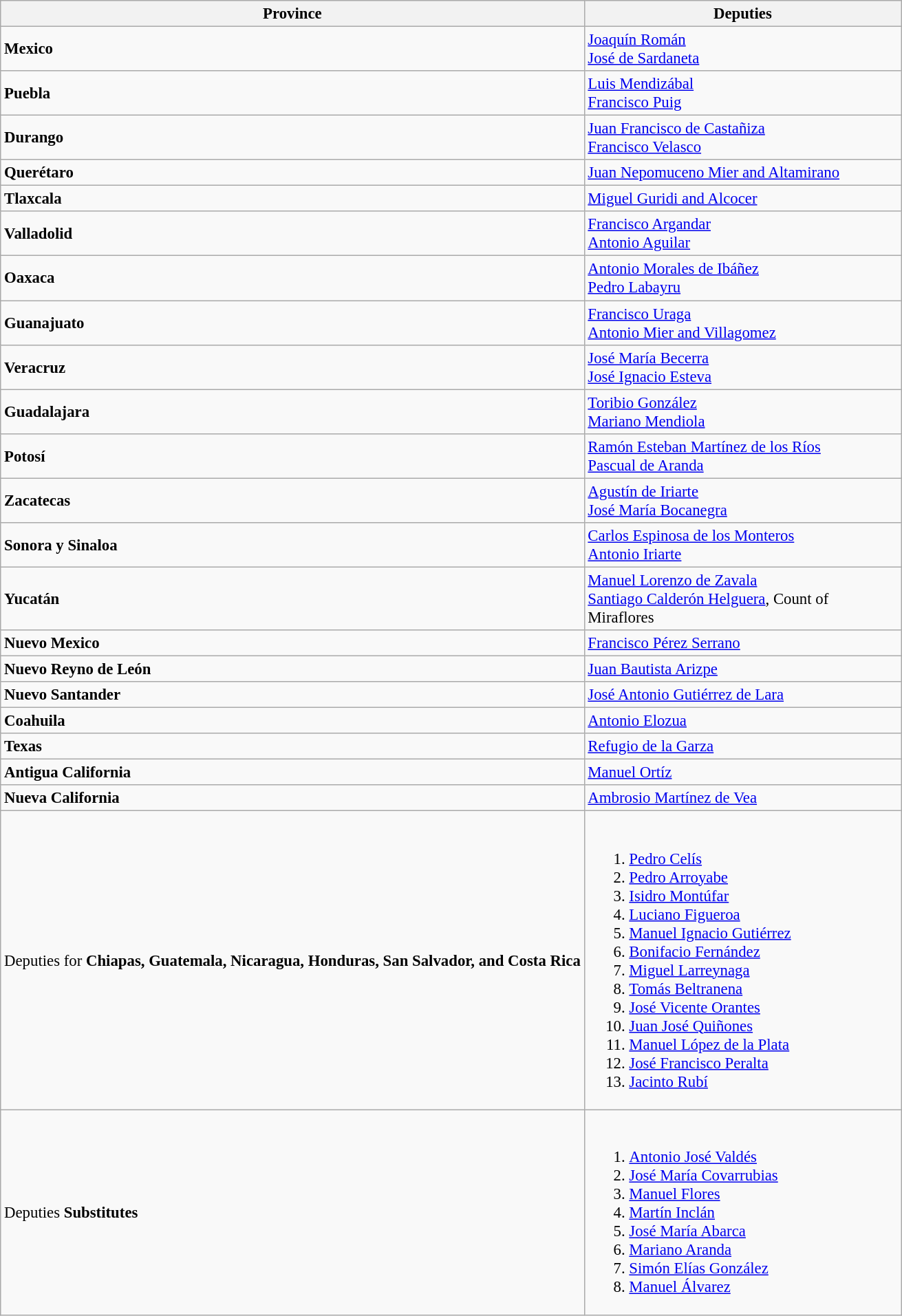<table align=center class="wikitable sortable" style="font-size:95%; padding:0px;">
<tr>
<th><strong>Province</strong></th>
<th width="300"><strong>Deputies</strong></th>
</tr>
<tr>
<td><strong>Mexico</strong></td>
<td><a href='#'>Joaquín Román</a> <br> <a href='#'> José de Sardaneta</a></td>
</tr>
<tr>
<td><strong>Puebla</strong></td>
<td><a href='#'>Luis Mendizábal</a> <br> <a href='#'>Francisco Puig</a></td>
</tr>
<tr>
<td><strong>Durango</strong></td>
<td><a href='#'> Juan Francisco de Castañiza</a> <br> <a href='#'>Francisco Velasco</a></td>
</tr>
<tr>
<td><strong>Querétaro</strong></td>
<td><a href='#'>Juan Nepomuceno Mier and Altamirano</a></td>
</tr>
<tr>
<td><strong>Tlaxcala</strong></td>
<td><a href='#'>Miguel Guridi and Alcocer</a></td>
</tr>
<tr>
<td><strong>Valladolid</strong></td>
<td><a href='#'>Francisco Argandar</a> <br> <a href='#'>Antonio Aguilar</a></td>
</tr>
<tr>
<td><strong>Oaxaca</strong></td>
<td><a href='#'>Antonio Morales de Ibáñez</a> <br> <a href='#'>Pedro Labayru</a></td>
</tr>
<tr>
<td><strong>Guanajuato</strong></td>
<td><a href='#'>Francisco Uraga</a> <br> <a href='#'>Antonio Mier and Villagomez</a></td>
</tr>
<tr>
<td><strong>Veracruz</strong></td>
<td><a href='#'>José María Becerra</a> <br> <a href='#'>José Ignacio Esteva</a></td>
</tr>
<tr>
<td><strong>Guadalajara</strong></td>
<td><a href='#'>Toribio González</a> <br> <a href='#'>Mariano Mendiola</a></td>
</tr>
<tr>
<td><strong>Potosí</strong></td>
<td><a href='#'>Ramón Esteban Martínez de los Ríos</a> <br> <a href='#'>Pascual de Aranda</a></td>
</tr>
<tr>
<td><strong>Zacatecas</strong></td>
<td><a href='#'>Agustín de Iriarte</a> <br> <a href='#'>José María Bocanegra</a></td>
</tr>
<tr>
<td><strong>Sonora y Sinaloa</strong></td>
<td><a href='#'>Carlos Espinosa de los Monteros</a> <br> <a href='#'>Antonio Iriarte</a></td>
</tr>
<tr>
<td><strong>Yucatán</strong></td>
<td><a href='#'> Manuel Lorenzo de Zavala</a> <br> <a href='#'>Santiago Calderón Helguera</a>, Count of Miraflores</td>
</tr>
<tr>
<td><strong>Nuevo Mexico</strong></td>
<td><a href='#'>Francisco Pérez Serrano</a></td>
</tr>
<tr>
<td><strong>Nuevo Reyno de León</strong></td>
<td><a href='#'>Juan Bautista Arizpe</a></td>
</tr>
<tr>
<td><strong>Nuevo Santander</strong></td>
<td><a href='#'>José Antonio Gutiérrez de Lara</a></td>
</tr>
<tr>
<td><strong>Coahuila</strong></td>
<td><a href='#'>Antonio Elozua</a></td>
</tr>
<tr>
<td><strong>Texas</strong></td>
<td><a href='#'>Refugio de la Garza</a></td>
</tr>
<tr>
<td><strong>Antigua California</strong></td>
<td><a href='#'>Manuel Ortíz</a></td>
</tr>
<tr>
<td><strong>Nueva California</strong></td>
<td><a href='#'>Ambrosio Martínez de Vea</a></td>
</tr>
<tr>
<td>Deputies for <strong>Chiapas, Guatemala, Nicaragua, Honduras, San Salvador, and Costa Rica</strong></td>
<td><br><ol><li><a href='#'>Pedro Celís</a></li><li><a href='#'>Pedro Arroyabe</a></li><li><a href='#'>Isidro Montúfar</a></li><li><a href='#'>Luciano Figueroa</a></li><li><a href='#'>Manuel Ignacio Gutiérrez</a></li><li><a href='#'>Bonifacio Fernández</a></li><li><a href='#'>Miguel Larreynaga</a></li><li><a href='#'>Tomás Beltranena</a></li><li><a href='#'>José Vicente Orantes</a></li><li><a href='#'>Juan José Quiñones</a></li><li><a href='#'>Manuel López de la Plata</a></li><li><a href='#'>José Francisco Peralta</a></li><li><a href='#'>Jacinto Rubí</a></li></ol></td>
</tr>
<tr>
<td>Deputies <strong>Substitutes</strong></td>
<td><br><ol><li><a href='#'>Antonio José Valdés</a></li><li><a href='#'>José María Covarrubias</a></li><li><a href='#'>Manuel Flores</a></li><li><a href='#'>Martín Inclán</a></li><li><a href='#'>José María Abarca</a></li><li><a href='#'>Mariano Aranda</a></li><li><a href='#'>Simón Elías González</a></li><li><a href='#'>Manuel Álvarez</a></li></ol></td>
</tr>
</table>
